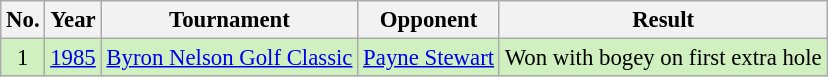<table class="wikitable" style="font-size:95%;">
<tr>
<th>No.</th>
<th>Year</th>
<th>Tournament</th>
<th>Opponent</th>
<th>Result</th>
</tr>
<tr style="background:#D0F0C0;">
<td align=center>1</td>
<td><a href='#'>1985</a></td>
<td><a href='#'>Byron Nelson Golf Classic</a></td>
<td> <a href='#'>Payne Stewart</a></td>
<td>Won with bogey on first extra hole</td>
</tr>
</table>
